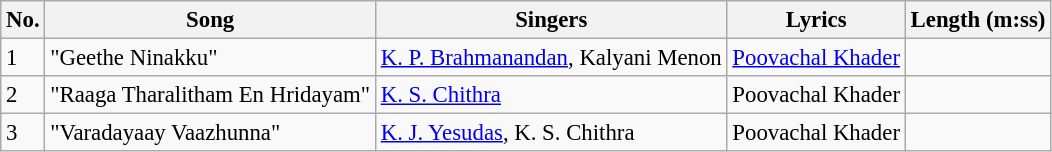<table class="wikitable" style="font-size:95%;">
<tr>
<th>No.</th>
<th>Song</th>
<th>Singers</th>
<th>Lyrics</th>
<th>Length (m:ss)</th>
</tr>
<tr>
<td>1</td>
<td>"Geethe Ninakku"</td>
<td><a href='#'>K. P. Brahmanandan</a>, Kalyani Menon</td>
<td><a href='#'>Poovachal Khader</a></td>
<td></td>
</tr>
<tr>
<td>2</td>
<td>"Raaga Tharalitham En Hridayam"</td>
<td><a href='#'>K. S. Chithra</a></td>
<td>Poovachal Khader</td>
<td></td>
</tr>
<tr>
<td>3</td>
<td>"Varadayaay Vaazhunna"</td>
<td><a href='#'>K. J. Yesudas</a>, K. S. Chithra</td>
<td>Poovachal Khader</td>
<td></td>
</tr>
</table>
